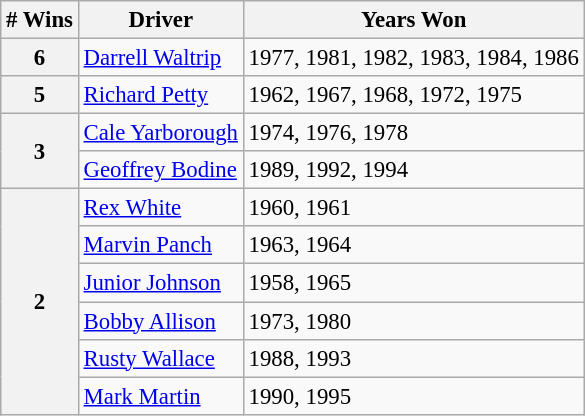<table class="wikitable" style="font-size: 95%;">
<tr>
<th># Wins</th>
<th>Driver</th>
<th>Years Won</th>
</tr>
<tr>
<th>6</th>
<td><a href='#'>Darrell Waltrip</a></td>
<td>1977, 1981, 1982, 1983, 1984, 1986</td>
</tr>
<tr>
<th>5</th>
<td><a href='#'>Richard Petty</a></td>
<td>1962, 1967, 1968, 1972, 1975</td>
</tr>
<tr>
<th rowspan="2">3</th>
<td><a href='#'>Cale Yarborough</a></td>
<td>1974, 1976, 1978</td>
</tr>
<tr>
<td><a href='#'>Geoffrey Bodine</a></td>
<td>1989, 1992, 1994</td>
</tr>
<tr>
<th rowspan="6">2</th>
<td><a href='#'>Rex White</a></td>
<td>1960, 1961</td>
</tr>
<tr>
<td><a href='#'>Marvin Panch</a></td>
<td>1963, 1964</td>
</tr>
<tr>
<td><a href='#'>Junior Johnson</a></td>
<td>1958, 1965</td>
</tr>
<tr>
<td><a href='#'>Bobby Allison</a></td>
<td>1973, 1980</td>
</tr>
<tr>
<td><a href='#'>Rusty Wallace</a></td>
<td>1988, 1993</td>
</tr>
<tr>
<td><a href='#'>Mark Martin</a></td>
<td>1990, 1995</td>
</tr>
</table>
